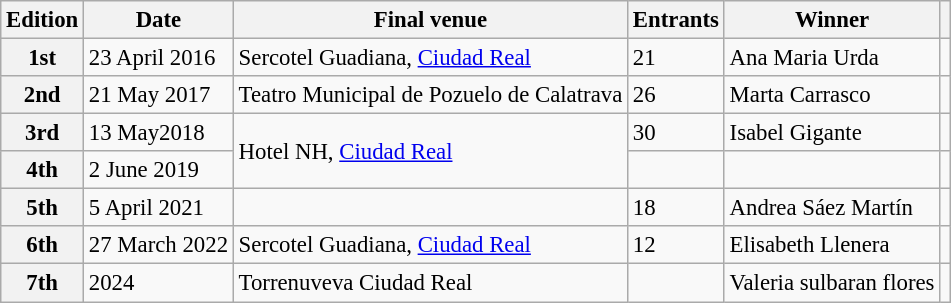<table class="wikitable defaultcenter col2left col3left col5left" style="font-size:95%;">
<tr>
<th>Edition</th>
<th>Date</th>
<th>Final venue</th>
<th>Entrants</th>
<th>Winner</th>
<th></th>
</tr>
<tr>
<th>1st</th>
<td>23 April 2016</td>
<td>Sercotel Guadiana, <a href='#'>Ciudad Real</a></td>
<td>21</td>
<td>Ana Maria Urda</td>
<td></td>
</tr>
<tr>
<th>2nd</th>
<td>21 May 2017</td>
<td>Teatro Municipal de Pozuelo de Calatrava</td>
<td>26</td>
<td>Marta Carrasco</td>
<td></td>
</tr>
<tr>
<th>3rd</th>
<td>13 May2018</td>
<td rowspan=2>Hotel NH, <a href='#'>Ciudad Real</a></td>
<td>30</td>
<td>Isabel Gigante</td>
<td></td>
</tr>
<tr>
<th>4th</th>
<td>2 June 2019</td>
<td></td>
<td></td>
<td></td>
</tr>
<tr>
<th>5th</th>
<td>5 April 2021</td>
<td></td>
<td>18</td>
<td>Andrea Sáez Martín</td>
<td></td>
</tr>
<tr>
<th>6th</th>
<td>27 March 2022</td>
<td>Sercotel Guadiana, <a href='#'>Ciudad Real</a></td>
<td>12</td>
<td>Elisabeth Llenera</td>
<td></td>
</tr>
<tr>
<th>7th</th>
<td>2024</td>
<td>Torrenuveva  Ciudad Real</td>
<td></td>
<td>Valeria sulbaran flores</td>
<td></td>
</tr>
</table>
